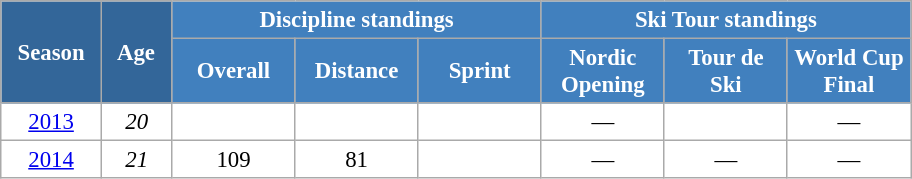<table class="wikitable" style="font-size:95%; text-align:center; border:grey solid 1px; border-collapse:collapse; background:#ffffff;">
<tr>
<th style="background-color:#369; color:white; width:60px;" rowspan="2"> Season </th>
<th style="background-color:#369; color:white; width:40px;" rowspan="2"> Age </th>
<th style="background-color:#4180be; color:white;" colspan="3">Discipline standings</th>
<th style="background-color:#4180be; color:white;" colspan="3">Ski Tour standings</th>
</tr>
<tr>
<th style="background-color:#4180be; color:white; width:75px;">Overall</th>
<th style="background-color:#4180be; color:white; width:75px;">Distance</th>
<th style="background-color:#4180be; color:white; width:75px;">Sprint</th>
<th style="background-color:#4180be; color:white; width:75px;">Nordic<br>Opening</th>
<th style="background-color:#4180be; color:white; width:75px;">Tour de<br>Ski</th>
<th style="background-color:#4180be; color:white; width:75px;">World Cup<br>Final</th>
</tr>
<tr>
<td><a href='#'>2013</a></td>
<td><em>20</em></td>
<td></td>
<td></td>
<td></td>
<td>—</td>
<td></td>
<td>—</td>
</tr>
<tr>
<td><a href='#'>2014</a></td>
<td><em>21</em></td>
<td>109</td>
<td>81</td>
<td></td>
<td>—</td>
<td>—</td>
<td>—</td>
</tr>
</table>
